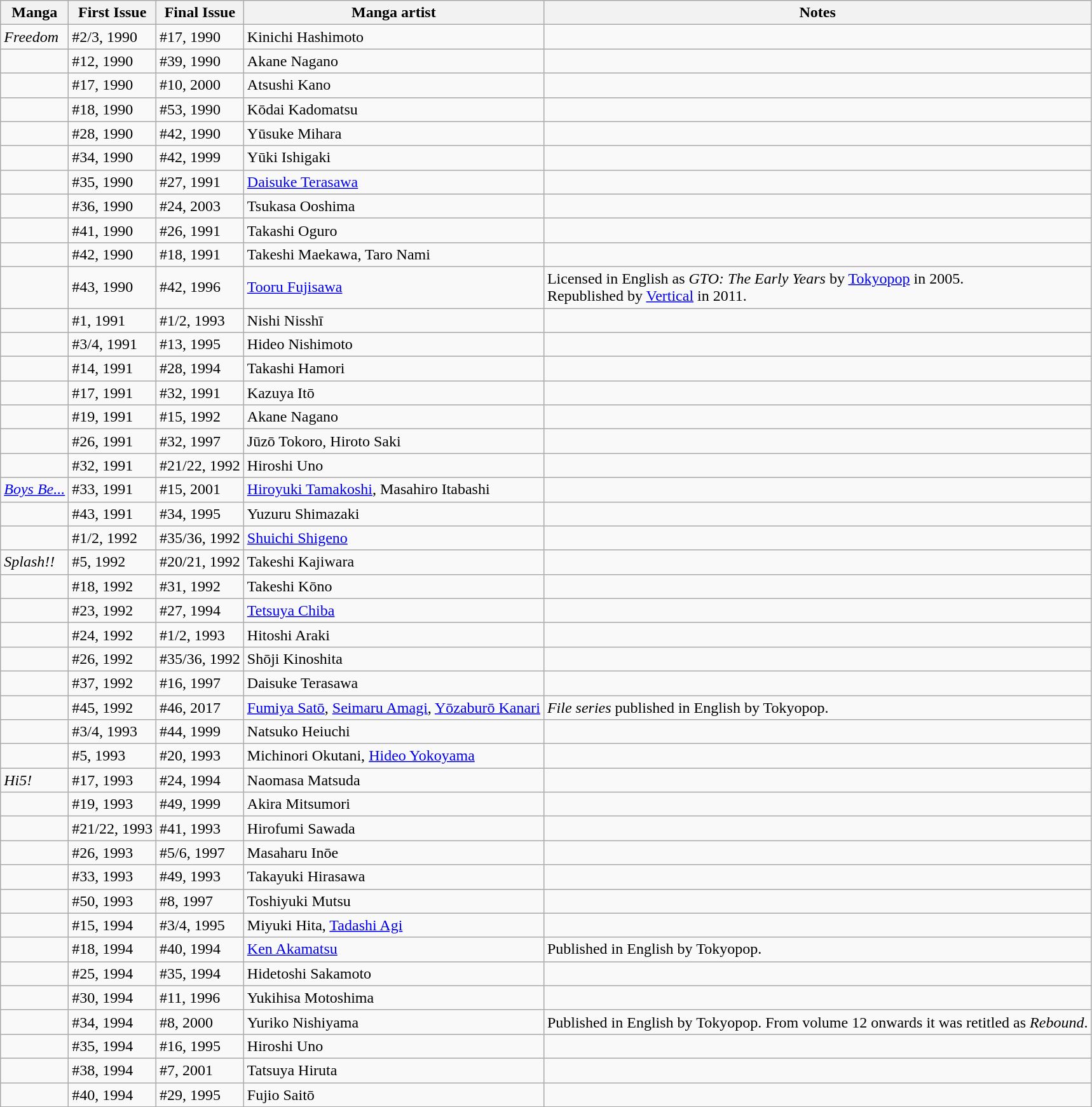<table class="wikitable sortable">
<tr>
<th>Manga</th>
<th>First Issue</th>
<th>Final Issue</th>
<th>Manga artist</th>
<th>Notes</th>
</tr>
<tr>
<td><em>Freedom</em></td>
<td>#2/3, 1990</td>
<td>#17, 1990</td>
<td>Kinichi Hashimoto</td>
<td></td>
</tr>
<tr>
<td></td>
<td>#12, 1990</td>
<td>#39, 1990</td>
<td>Akane Nagano</td>
<td></td>
</tr>
<tr>
<td></td>
<td>#17, 1990</td>
<td>#10, 2000</td>
<td>Atsushi Kano</td>
<td></td>
</tr>
<tr>
<td></td>
<td>#18, 1990</td>
<td>#53, 1990</td>
<td>Kōdai Kadomatsu</td>
<td></td>
</tr>
<tr>
<td></td>
<td>#28, 1990</td>
<td>#42, 1990</td>
<td>Yūsuke Mihara</td>
<td></td>
</tr>
<tr>
<td></td>
<td>#34, 1990</td>
<td>#42, 1999</td>
<td>Yūki Ishigaki</td>
<td></td>
</tr>
<tr>
<td></td>
<td>#35, 1990</td>
<td>#27, 1991</td>
<td><a href='#'>Daisuke Terasawa</a></td>
<td></td>
</tr>
<tr>
<td></td>
<td>#36, 1990</td>
<td>#24, 2003</td>
<td>Tsukasa Ooshima</td>
<td></td>
</tr>
<tr>
<td></td>
<td>#41, 1990</td>
<td>#26, 1991</td>
<td>Takashi Oguro</td>
<td></td>
</tr>
<tr>
<td></td>
<td>#42, 1990</td>
<td>#18, 1991</td>
<td>Takeshi Maekawa, Taro Nami</td>
<td></td>
</tr>
<tr>
<td></td>
<td>#43, 1990</td>
<td>#42, 1996</td>
<td><a href='#'>Tooru Fujisawa</a></td>
<td>Licensed in English as <em>GTO: The Early Years</em> by <a href='#'>Tokyopop</a> in 2005.<br>Republished by <a href='#'>Vertical</a> in 2011.</td>
</tr>
<tr>
<td></td>
<td>#1, 1991</td>
<td>#1/2, 1993</td>
<td>Nishi Nisshī</td>
<td></td>
</tr>
<tr>
<td></td>
<td>#3/4, 1991</td>
<td>#13, 1995</td>
<td>Hideo Nishimoto</td>
<td></td>
</tr>
<tr>
<td></td>
<td>#14, 1991</td>
<td>#28, 1994</td>
<td>Takashi Hamori</td>
<td></td>
</tr>
<tr>
<td></td>
<td>#17, 1991</td>
<td>#32, 1991</td>
<td>Kazuya Itō</td>
<td></td>
</tr>
<tr>
<td></td>
<td>#19, 1991</td>
<td>#15, 1992</td>
<td>Akane Nagano</td>
<td></td>
</tr>
<tr>
<td></td>
<td>#26, 1991</td>
<td>#32, 1997</td>
<td>Jūzō Tokoro, Hiroto Saki</td>
<td></td>
</tr>
<tr>
<td></td>
<td>#32, 1991</td>
<td>#21/22, 1992</td>
<td>Hiroshi Uno</td>
<td></td>
</tr>
<tr>
<td><em><a href='#'>Boys Be...</a></em></td>
<td>#33, 1991</td>
<td>#15, 2001</td>
<td><a href='#'>Hiroyuki Tamakoshi</a>, Masahiro Itabashi</td>
<td></td>
</tr>
<tr>
<td></td>
<td>#43, 1991</td>
<td>#34, 1995</td>
<td>Yuzuru Shimazaki</td>
<td></td>
</tr>
<tr>
<td></td>
<td>#1/2, 1992</td>
<td>#35/36, 1992</td>
<td><a href='#'>Shuichi Shigeno</a></td>
<td></td>
</tr>
<tr>
<td><em>Splash!!</em></td>
<td>#5, 1992</td>
<td>#20/21, 1992</td>
<td>Takeshi Kajiwara</td>
<td></td>
</tr>
<tr>
<td></td>
<td>#18, 1992</td>
<td>#31, 1992</td>
<td>Takeshi Kōno</td>
<td></td>
</tr>
<tr>
<td></td>
<td>#23, 1992</td>
<td>#27, 1994</td>
<td><a href='#'>Tetsuya Chiba</a></td>
<td></td>
</tr>
<tr>
<td></td>
<td>#24, 1992</td>
<td>#1/2, 1993</td>
<td>Hitoshi Araki</td>
<td></td>
</tr>
<tr>
<td></td>
<td>#26, 1992</td>
<td>#35/36, 1992</td>
<td>Shōji Kinoshita</td>
<td></td>
</tr>
<tr>
<td></td>
<td>#37, 1992</td>
<td>#16, 1997</td>
<td>Daisuke Terasawa</td>
<td></td>
</tr>
<tr>
<td></td>
<td>#45, 1992</td>
<td>#46, 2017</td>
<td><a href='#'>Fumiya Satō</a>, <a href='#'>Seimaru Amagi</a>, <a href='#'>Yōzaburō Kanari</a></td>
<td><em>File series</em> published in English by Tokyopop.</td>
</tr>
<tr>
<td></td>
<td>#3/4, 1993</td>
<td>#44, 1999</td>
<td>Natsuko Heiuchi</td>
<td></td>
</tr>
<tr>
<td></td>
<td>#5, 1993</td>
<td>#20, 1993</td>
<td>Michinori Okutani, <a href='#'>Hideo Yokoyama</a></td>
<td></td>
</tr>
<tr>
<td><em>Hi5!</em></td>
<td>#17, 1993</td>
<td>#24, 1994</td>
<td>Naomasa Matsuda</td>
<td></td>
</tr>
<tr>
<td></td>
<td>#19, 1993</td>
<td>#49, 1999</td>
<td>Akira Mitsumori</td>
<td></td>
</tr>
<tr>
<td></td>
<td>#21/22, 1993</td>
<td>#41, 1993</td>
<td>Hirofumi Sawada</td>
<td></td>
</tr>
<tr>
<td></td>
<td>#26, 1993</td>
<td>#5/6, 1997</td>
<td>Masaharu Inōe</td>
<td></td>
</tr>
<tr>
<td></td>
<td>#33, 1993</td>
<td>#49, 1993</td>
<td>Takayuki Hirasawa</td>
<td></td>
</tr>
<tr>
<td></td>
<td>#50, 1993</td>
<td>#8, 1997</td>
<td>Toshiyuki Mutsu</td>
<td></td>
</tr>
<tr>
<td></td>
<td>#15, 1994</td>
<td>#3/4, 1995</td>
<td>Miyuki Hita, <a href='#'>Tadashi Agi</a></td>
<td></td>
</tr>
<tr>
<td></td>
<td>#18, 1994</td>
<td>#40, 1994</td>
<td><a href='#'>Ken Akamatsu</a></td>
<td>Published in English by Tokyopop.</td>
</tr>
<tr>
<td></td>
<td>#25, 1994</td>
<td>#35, 1994</td>
<td>Hidetoshi Sakamoto</td>
<td></td>
</tr>
<tr>
<td></td>
<td>#30, 1994</td>
<td>#11, 1996</td>
<td>Yukihisa Motoshima</td>
<td></td>
</tr>
<tr>
<td></td>
<td>#34, 1994</td>
<td>#8, 2000</td>
<td>Yuriko Nishiyama</td>
<td>Published in English by Tokyopop. From volume 12 onwards it was retitled as <em>Rebound</em>.</td>
</tr>
<tr>
<td></td>
<td>#35, 1994</td>
<td>#16, 1995</td>
<td>Hiroshi Uno</td>
<td></td>
</tr>
<tr>
<td></td>
<td>#38, 1994</td>
<td>#7, 2001</td>
<td>Tatsuya Hiruta</td>
<td></td>
</tr>
<tr>
<td></td>
<td>#40, 1994</td>
<td>#29, 1995</td>
<td>Fujio Saitō</td>
<td></td>
</tr>
<tr>
</tr>
</table>
